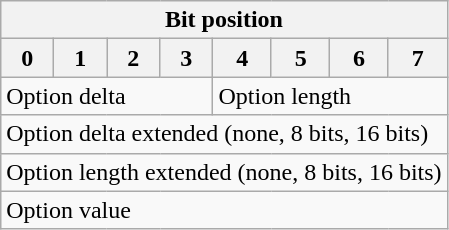<table class="wikitable">
<tr>
<th colspan="8">Bit position</th>
</tr>
<tr>
<th>0</th>
<th>1</th>
<th>2</th>
<th>3</th>
<th>4</th>
<th>5</th>
<th>6</th>
<th>7</th>
</tr>
<tr>
<td colspan="4">Option delta</td>
<td colspan="4">Option length</td>
</tr>
<tr>
<td colspan="8">Option delta extended (none, 8 bits, 16 bits)</td>
</tr>
<tr>
<td colspan="8">Option length extended (none, 8 bits, 16 bits)</td>
</tr>
<tr>
<td colspan="8">Option value</td>
</tr>
</table>
